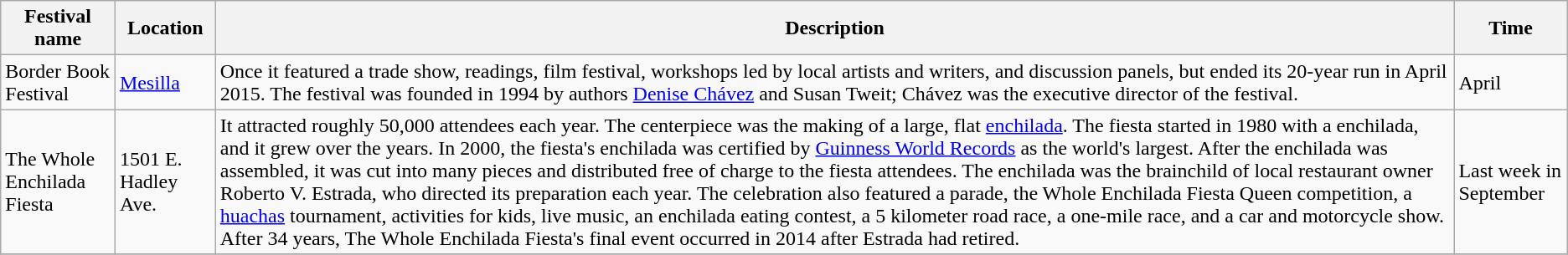<table class="wikitable sortable">
<tr>
<th>Festival name</th>
<th>Location</th>
<th>Description</th>
<th>Time</th>
</tr>
<tr>
<td>Border Book Festival</td>
<td><a href='#'>Mesilla</a></td>
<td>Once it featured a trade show, readings, film festival, workshops led by local artists and writers, and discussion panels, but ended its 20-year run in April 2015. The festival was founded in 1994 by authors <a href='#'>Denise Chávez</a> and Susan Tweit; Chávez was the executive director of the festival.</td>
<td>April</td>
</tr>
<tr>
<td>The Whole Enchilada Fiesta</td>
<td>1501 E. Hadley Ave.</td>
<td>It attracted roughly 50,000 attendees each year. The centerpiece was the making of a large, flat <a href='#'>enchilada</a>. The fiesta started in 1980 with a  enchilada, and it grew over the years. In 2000, the fiesta's  enchilada was certified by <a href='#'>Guinness World Records</a> as the world's largest. After the enchilada was assembled, it was cut into many pieces and distributed free of charge to the fiesta attendees. The enchilada was the brainchild of local restaurant owner Roberto V. Estrada, who directed its preparation each year. The celebration also featured a parade, the Whole Enchilada Fiesta Queen competition, a <a href='#'>huachas</a> tournament, activities for kids, live music, an enchilada eating contest, a 5 kilometer road race, a one-mile race, and a car and motorcycle show. After 34 years, The Whole Enchilada Fiesta's final event occurred in 2014 after Estrada had retired.</td>
<td>Last week in September</td>
</tr>
<tr>
</tr>
</table>
